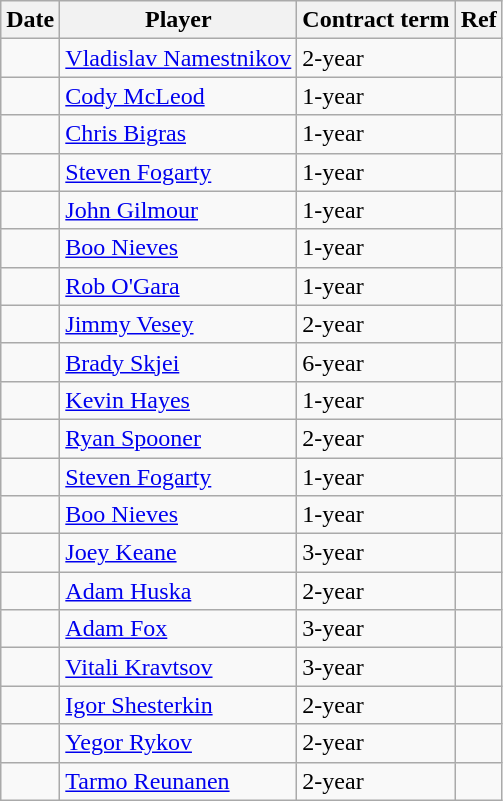<table class="wikitable">
<tr>
<th>Date</th>
<th>Player</th>
<th>Contract term</th>
<th>Ref</th>
</tr>
<tr>
<td></td>
<td><a href='#'>Vladislav Namestnikov</a></td>
<td>2-year</td>
<td></td>
</tr>
<tr>
<td></td>
<td><a href='#'>Cody McLeod</a></td>
<td>1-year</td>
<td></td>
</tr>
<tr>
<td></td>
<td><a href='#'>Chris Bigras</a></td>
<td>1-year</td>
<td></td>
</tr>
<tr>
<td></td>
<td><a href='#'>Steven Fogarty</a></td>
<td>1-year</td>
<td></td>
</tr>
<tr>
<td></td>
<td><a href='#'>John Gilmour</a></td>
<td>1-year</td>
<td></td>
</tr>
<tr>
<td></td>
<td><a href='#'>Boo Nieves</a></td>
<td>1-year</td>
<td></td>
</tr>
<tr>
<td></td>
<td><a href='#'>Rob O'Gara</a></td>
<td>1-year</td>
<td></td>
</tr>
<tr>
<td></td>
<td><a href='#'>Jimmy Vesey</a></td>
<td>2-year</td>
<td></td>
</tr>
<tr>
<td></td>
<td><a href='#'>Brady Skjei</a></td>
<td>6-year</td>
<td></td>
</tr>
<tr>
<td></td>
<td><a href='#'>Kevin Hayes</a></td>
<td>1-year</td>
<td></td>
</tr>
<tr>
<td></td>
<td><a href='#'>Ryan Spooner</a></td>
<td>2-year</td>
<td></td>
</tr>
<tr>
<td></td>
<td><a href='#'>Steven Fogarty</a></td>
<td>1-year</td>
<td></td>
</tr>
<tr>
<td></td>
<td><a href='#'>Boo Nieves</a></td>
<td>1-year</td>
<td></td>
</tr>
<tr>
<td></td>
<td><a href='#'>Joey Keane</a></td>
<td>3-year</td>
<td></td>
</tr>
<tr>
<td></td>
<td><a href='#'>Adam Huska</a></td>
<td>2-year</td>
<td></td>
</tr>
<tr>
<td></td>
<td><a href='#'>Adam Fox</a></td>
<td>3-year</td>
<td></td>
</tr>
<tr>
<td></td>
<td><a href='#'>Vitali Kravtsov</a></td>
<td>3-year</td>
<td></td>
</tr>
<tr>
<td></td>
<td><a href='#'>Igor Shesterkin</a></td>
<td>2-year</td>
<td></td>
</tr>
<tr>
<td></td>
<td><a href='#'>Yegor Rykov</a></td>
<td>2-year</td>
<td></td>
</tr>
<tr>
<td></td>
<td><a href='#'>Tarmo Reunanen</a></td>
<td>2-year</td>
<td></td>
</tr>
</table>
